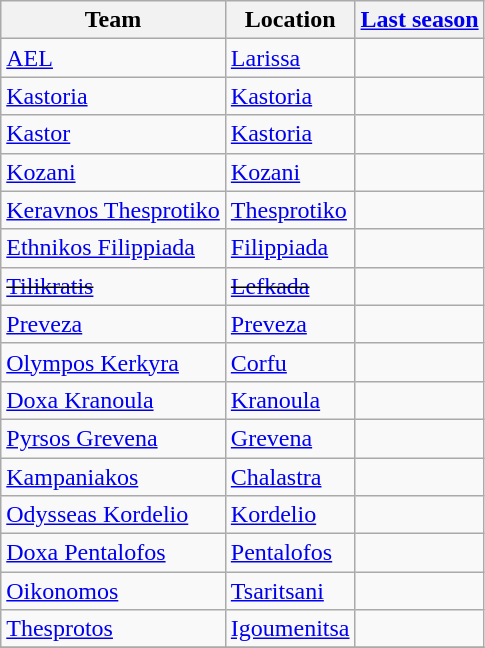<table class="wikitable sortable">
<tr>
<th>Team</th>
<th>Location</th>
<th><a href='#'>Last season</a></th>
</tr>
<tr>
<td><a href='#'>AEL</a></td>
<td><a href='#'>Larissa</a></td>
<td></td>
</tr>
<tr>
<td><a href='#'>Kastoria</a></td>
<td><a href='#'>Kastoria</a></td>
<td></td>
</tr>
<tr>
<td><a href='#'>Kastor</a></td>
<td><a href='#'>Kastoria</a></td>
<td></td>
</tr>
<tr>
<td><a href='#'>Kozani</a></td>
<td><a href='#'>Kozani</a></td>
<td></td>
</tr>
<tr>
<td><a href='#'>Keravnos Thesprotiko</a></td>
<td><a href='#'>Thesprotiko</a></td>
<td></td>
</tr>
<tr>
<td><a href='#'>Ethnikos Filippiada</a></td>
<td><a href='#'>Filippiada</a></td>
<td></td>
</tr>
<tr>
<td><s><a href='#'>Tilikratis</a></s></td>
<td><s><a href='#'>Lefkada</a> </s></td>
<td><s></s></td>
</tr>
<tr>
<td><a href='#'>Preveza</a></td>
<td><a href='#'>Preveza</a></td>
<td></td>
</tr>
<tr>
<td><a href='#'>Olympos Kerkyra</a></td>
<td><a href='#'>Corfu</a></td>
<td></td>
</tr>
<tr>
<td><a href='#'>Doxa Kranoula</a></td>
<td><a href='#'>Kranoula</a></td>
<td></td>
</tr>
<tr>
<td><a href='#'>Pyrsos Grevena</a></td>
<td><a href='#'>Grevena</a></td>
<td></td>
</tr>
<tr>
<td><a href='#'>Kampaniakos</a></td>
<td><a href='#'>Chalastra</a></td>
<td></td>
</tr>
<tr>
<td><a href='#'>Odysseas Kordelio</a></td>
<td><a href='#'>Kordelio</a></td>
<td></td>
</tr>
<tr>
<td><a href='#'>Doxa Pentalofos</a></td>
<td><a href='#'>Pentalofos</a></td>
<td></td>
</tr>
<tr>
<td><a href='#'>Oikonomos</a></td>
<td><a href='#'>Tsaritsani</a></td>
<td></td>
</tr>
<tr>
<td><a href='#'>Thesprotos</a></td>
<td><a href='#'>Igoumenitsa</a></td>
<td></td>
</tr>
<tr>
</tr>
</table>
